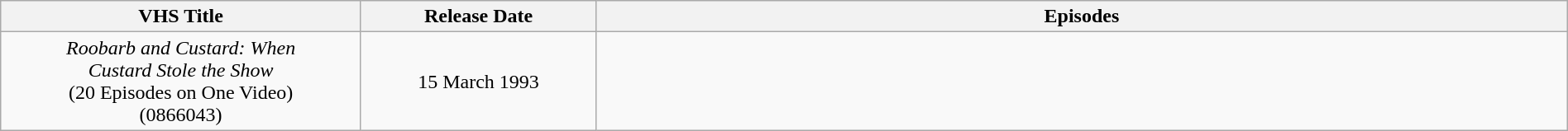<table class="wikitable" style="text-align:center; width:100%;">
<tr>
<th style="width:23%;">VHS Title</th>
<th style="width:15%;">Release Date</th>
<th>Episodes</th>
</tr>
<tr>
<td><em>Roobarb and Custard: When<br>Custard Stole the Show</em><br>(20 Episodes on One Video)<br>(0866043)</td>
<td style="text-align:center;">15 March 1993</td>
<td style="text-align:center;"></td>
</tr>
</table>
